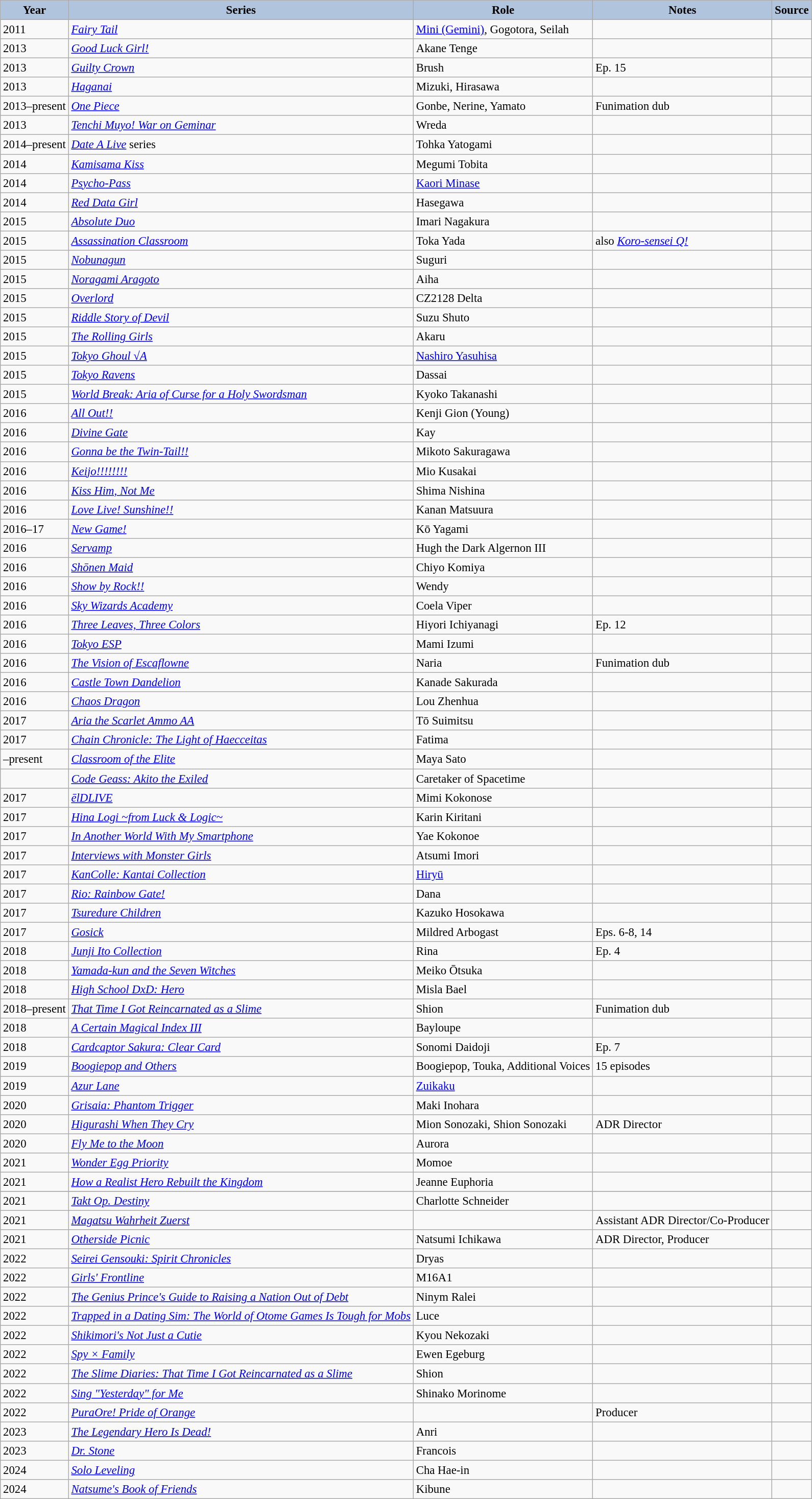<table class="wikitable sortable plainrowheaders" style="width=95%;  font-size: 95%;">
<tr>
<th style="background:#b0c4de;">Year </th>
<th style="background:#b0c4de;">Series</th>
<th style="background:#b0c4de;">Role </th>
<th style="background:#b0c4de;" class="unsortable">Notes </th>
<th style="background:#b0c4de;" class="unsortable">Source</th>
</tr>
<tr>
<td>2011</td>
<td><em><a href='#'>Fairy Tail</a></em></td>
<td><a href='#'>Mini (Gemini)</a>, Gogotora, Seilah</td>
<td> </td>
<td></td>
</tr>
<tr>
<td>2013</td>
<td><em><a href='#'>Good Luck Girl!</a></em></td>
<td>Akane Tenge</td>
<td> </td>
<td></td>
</tr>
<tr>
<td>2013</td>
<td><em><a href='#'>Guilty Crown</a></em></td>
<td>Brush</td>
<td>Ep. 15</td>
<td></td>
</tr>
<tr>
<td>2013</td>
<td><em><a href='#'>Haganai</a></em></td>
<td>Mizuki, Hirasawa</td>
<td> </td>
<td></td>
</tr>
<tr>
<td>2013–present</td>
<td><em><a href='#'>One Piece</a></em></td>
<td>Gonbe, Nerine, Yamato</td>
<td>Funimation dub</td>
<td></td>
</tr>
<tr>
<td>2013</td>
<td><em><a href='#'>Tenchi Muyo! War on Geminar</a></em></td>
<td>Wreda</td>
<td> </td>
<td></td>
</tr>
<tr>
<td>2014–present</td>
<td><em><a href='#'>Date A Live</a></em> series</td>
<td>Tohka Yatogami</td>
<td> </td>
<td></td>
</tr>
<tr>
<td>2014</td>
<td><em><a href='#'>Kamisama Kiss</a></em></td>
<td>Megumi Tobita</td>
<td> </td>
<td></td>
</tr>
<tr>
<td>2014</td>
<td><em><a href='#'>Psycho-Pass</a></em></td>
<td><a href='#'>Kaori Minase</a></td>
<td> </td>
<td></td>
</tr>
<tr>
<td>2014</td>
<td><em><a href='#'>Red Data Girl</a></em></td>
<td>Hasegawa</td>
<td> </td>
<td></td>
</tr>
<tr>
<td>2015</td>
<td><em><a href='#'>Absolute Duo</a></em></td>
<td>Imari Nagakura</td>
<td> </td>
<td></td>
</tr>
<tr>
<td>2015</td>
<td><em><a href='#'>Assassination Classroom</a></em></td>
<td>Toka Yada</td>
<td>also <em><a href='#'>Koro-sensei Q!</a></em></td>
<td></td>
</tr>
<tr>
<td>2015</td>
<td><em><a href='#'>Nobunagun</a></em></td>
<td>Suguri</td>
<td> </td>
<td></td>
</tr>
<tr>
<td>2015</td>
<td><em><a href='#'>Noragami Aragoto</a></em></td>
<td>Aiha</td>
<td> </td>
<td></td>
</tr>
<tr>
<td>2015</td>
<td><em><a href='#'>Overlord</a></em></td>
<td>CZ2128 Delta</td>
<td> </td>
<td></td>
</tr>
<tr>
<td>2015</td>
<td><em><a href='#'>Riddle Story of Devil</a></em></td>
<td>Suzu Shuto</td>
<td> </td>
<td></td>
</tr>
<tr>
<td>2015</td>
<td><em><a href='#'>The Rolling Girls</a></em></td>
<td>Akaru</td>
<td></td>
<td></td>
</tr>
<tr>
<td>2015</td>
<td><em><a href='#'>Tokyo Ghoul √A</a></em></td>
<td><a href='#'>Nashiro Yasuhisa</a></td>
<td> </td>
<td></td>
</tr>
<tr>
<td>2015</td>
<td><em><a href='#'>Tokyo Ravens</a></em></td>
<td>Dassai</td>
<td> </td>
<td></td>
</tr>
<tr>
<td>2015</td>
<td><em><a href='#'>World Break: Aria of Curse for a Holy Swordsman</a></em></td>
<td>Kyoko Takanashi</td>
<td> </td>
<td></td>
</tr>
<tr>
<td>2016</td>
<td><em><a href='#'>All Out!!</a></em></td>
<td>Kenji Gion (Young)</td>
<td> </td>
<td></td>
</tr>
<tr>
<td>2016</td>
<td><em><a href='#'>Divine Gate</a></em></td>
<td>Kay</td>
<td> </td>
<td></td>
</tr>
<tr>
<td>2016</td>
<td><em><a href='#'>Gonna be the Twin-Tail!!</a></em></td>
<td>Mikoto Sakuragawa</td>
<td></td>
<td></td>
</tr>
<tr>
<td>2016</td>
<td><em><a href='#'>Keijo!!!!!!!!</a></em></td>
<td>Mio Kusakai</td>
<td> </td>
<td></td>
</tr>
<tr>
<td>2016</td>
<td><em><a href='#'>Kiss Him, Not Me</a></em></td>
<td>Shima Nishina</td>
<td> </td>
<td></td>
</tr>
<tr>
<td>2016</td>
<td><em><a href='#'>Love Live! Sunshine!!</a></em></td>
<td>Kanan Matsuura</td>
<td> </td>
<td></td>
</tr>
<tr>
<td>2016–17</td>
<td><em><a href='#'>New Game!</a></em></td>
<td>Kō Yagami</td>
<td> </td>
<td></td>
</tr>
<tr>
<td>2016</td>
<td><em><a href='#'>Servamp</a></em></td>
<td>Hugh the Dark Algernon III</td>
<td></td>
<td></td>
</tr>
<tr>
<td>2016</td>
<td><em><a href='#'>Shōnen Maid</a></em></td>
<td>Chiyo Komiya</td>
<td></td>
<td></td>
</tr>
<tr>
<td>2016</td>
<td><em><a href='#'>Show by Rock!!</a></em></td>
<td>Wendy</td>
<td></td>
<td></td>
</tr>
<tr>
<td>2016</td>
<td><em><a href='#'>Sky Wizards Academy</a></em></td>
<td>Coela Viper</td>
<td> </td>
<td></td>
</tr>
<tr>
<td>2016</td>
<td><em><a href='#'>Three Leaves, Three Colors</a></em></td>
<td>Hiyori Ichiyanagi</td>
<td>Ep. 12</td>
<td></td>
</tr>
<tr>
<td>2016</td>
<td><em><a href='#'>Tokyo ESP</a></em></td>
<td>Mami Izumi</td>
<td> </td>
<td></td>
</tr>
<tr>
<td>2016</td>
<td><em><a href='#'>The Vision of Escaflowne</a></em></td>
<td>Naria</td>
<td>Funimation dub</td>
<td></td>
</tr>
<tr>
<td>2016</td>
<td><em><a href='#'>Castle Town Dandelion</a></em></td>
<td>Kanade Sakurada</td>
<td> </td>
<td></td>
</tr>
<tr>
<td>2016</td>
<td><em><a href='#'>Chaos Dragon</a></em></td>
<td>Lou Zhenhua</td>
<td> </td>
<td></td>
</tr>
<tr>
<td>2017</td>
<td><em><a href='#'>Aria the Scarlet Ammo AA</a></em></td>
<td>Tō Suimitsu</td>
<td></td>
<td></td>
</tr>
<tr>
<td>2017</td>
<td><em><a href='#'>Chain Chronicle: The Light of Haecceitas</a></em></td>
<td>Fatima</td>
<td></td>
<td></td>
</tr>
<tr>
<td>–present</td>
<td><em><a href='#'>Classroom of the Elite</a></em></td>
<td>Maya Sato</td>
<td></td>
<td></td>
</tr>
<tr>
<td></td>
<td><em><a href='#'>Code Geass: Akito the Exiled</a></em></td>
<td>Caretaker of Spacetime</td>
<td> </td>
<td></td>
</tr>
<tr>
<td>2017</td>
<td><em><a href='#'>ēlDLIVE</a></em></td>
<td>Mimi Kokonose</td>
<td></td>
<td></td>
</tr>
<tr>
<td>2017</td>
<td><em><a href='#'>Hina Logi ~from Luck & Logic~</a></em></td>
<td>Karin Kiritani</td>
<td></td>
<td></td>
</tr>
<tr>
<td>2017</td>
<td><em><a href='#'>In Another World With My Smartphone</a></em></td>
<td>Yae Kokonoe</td>
<td></td>
<td></td>
</tr>
<tr>
<td>2017</td>
<td><em><a href='#'>Interviews with Monster Girls</a></em></td>
<td>Atsumi Imori</td>
<td></td>
<td></td>
</tr>
<tr>
<td>2017</td>
<td><em><a href='#'>KanColle: Kantai Collection</a></em></td>
<td><a href='#'>Hiryū</a></td>
<td></td>
<td></td>
</tr>
<tr>
<td>2017</td>
<td><em><a href='#'>Rio: Rainbow Gate!</a></em></td>
<td>Dana</td>
<td></td>
<td></td>
</tr>
<tr>
<td>2017</td>
<td><em><a href='#'>Tsuredure Children</a></em></td>
<td>Kazuko Hosokawa</td>
<td></td>
<td></td>
</tr>
<tr>
<td>2017</td>
<td><em><a href='#'>Gosick</a></em></td>
<td>Mildred Arbogast</td>
<td>Eps. 6-8, 14</td>
<td></td>
</tr>
<tr>
<td>2018</td>
<td><em><a href='#'>Junji Ito Collection</a></em></td>
<td>Rina</td>
<td>Ep. 4</td>
<td></td>
</tr>
<tr>
<td>2018</td>
<td><em><a href='#'>Yamada-kun and the Seven Witches</a></em></td>
<td>Meiko Ōtsuka</td>
<td></td>
<td></td>
</tr>
<tr>
<td>2018</td>
<td><em><a href='#'>High School DxD: Hero</a></em></td>
<td>Misla Bael</td>
<td></td>
</tr>
<tr>
<td>2018–present</td>
<td><em><a href='#'>That Time I Got Reincarnated as a Slime</a></em></td>
<td>Shion</td>
<td>Funimation dub</td>
<td></td>
</tr>
<tr>
<td>2018</td>
<td><em><a href='#'>A Certain Magical Index III</a></em></td>
<td>Bayloupe</td>
<td></td>
</tr>
<tr>
<td>2018</td>
<td><em><a href='#'>Cardcaptor Sakura: Clear Card</a></em></td>
<td>Sonomi Daidoji</td>
<td>Ep. 7</td>
<td></td>
</tr>
<tr>
<td>2019</td>
<td><em><a href='#'>Boogiepop and Others</a></em></td>
<td>Boogiepop, Touka, Additional Voices</td>
<td>15 episodes</td>
<td><br>
</td>
</tr>
<tr>
<td>2019</td>
<td><em><a href='#'>Azur Lane</a></em></td>
<td><a href='#'>Zuikaku</a></td>
<td></td>
<td></td>
</tr>
<tr>
<td>2020</td>
<td><em><a href='#'>Grisaia: Phantom Trigger</a></em></td>
<td>Maki Inohara</td>
<td></td>
<td></td>
</tr>
<tr>
<td>2020</td>
<td><em><a href='#'>Higurashi When They Cry</a></em></td>
<td>Mion Sonozaki, Shion Sonozaki</td>
<td>ADR Director</td>
<td></td>
</tr>
<tr>
<td>2020</td>
<td><a href='#'><em>Fly Me to the Moon</em></a></td>
<td>Aurora</td>
<td></td>
<td></td>
</tr>
<tr>
<td>2021</td>
<td><em><a href='#'>Wonder Egg Priority</a></em></td>
<td>Momoe</td>
<td></td>
<td></td>
</tr>
<tr>
<td>2021</td>
<td><em><a href='#'>How a Realist Hero Rebuilt the Kingdom</a></em></td>
<td>Jeanne Euphoria</td>
<td></td>
<td></td>
</tr>
<tr>
</tr>
<tr>
<td>2021</td>
<td><em><a href='#'>Takt Op. Destiny</a></em></td>
<td>Charlotte Schneider</td>
<td></td>
<td></td>
</tr>
<tr>
<td>2021</td>
<td><em><a href='#'>Magatsu Wahrheit Zuerst</a></em></td>
<td></td>
<td>Assistant ADR Director/Co-Producer</td>
<td></td>
</tr>
<tr>
<td>2021</td>
<td><em><a href='#'>Otherside Picnic</a></em></td>
<td>Natsumi Ichikawa</td>
<td>ADR Director, Producer</td>
<td></td>
</tr>
<tr>
<td>2022</td>
<td><em><a href='#'>Seirei Gensouki: Spirit Chronicles</a></em></td>
<td>Dryas</td>
<td></td>
<td></td>
</tr>
<tr>
<td>2022</td>
<td><em><a href='#'>Girls' Frontline</a></em></td>
<td>M16A1</td>
<td></td>
<td></td>
</tr>
<tr>
<td>2022</td>
<td><em><a href='#'>The Genius Prince's Guide to Raising a Nation Out of Debt</a></em></td>
<td>Ninym Ralei</td>
<td></td>
<td></td>
</tr>
<tr>
<td>2022</td>
<td><em><a href='#'>Trapped in a Dating Sim: The World of Otome Games Is Tough for Mobs</a></em></td>
<td>Luce</td>
<td></td>
<td></td>
</tr>
<tr>
<td>2022</td>
<td><em><a href='#'>Shikimori's Not Just a Cutie</a></em></td>
<td>Kyou Nekozaki</td>
<td></td>
<td></td>
</tr>
<tr>
<td>2022</td>
<td><em><a href='#'>Spy × Family</a></em></td>
<td>Ewen Egeburg</td>
<td></td>
<td></td>
</tr>
<tr>
<td>2022</td>
<td><em><a href='#'>The Slime Diaries: That Time I Got Reincarnated as a Slime</a></em></td>
<td>Shion</td>
<td></td>
<td></td>
</tr>
<tr>
<td>2022</td>
<td><em><a href='#'>Sing "Yesterday" for Me</a></em></td>
<td>Shinako Morinome</td>
<td></td>
<td></td>
</tr>
<tr>
<td>2022</td>
<td><em><a href='#'>PuraOre! Pride of Orange</a></em></td>
<td></td>
<td>Producer</td>
<td></td>
</tr>
<tr>
<td>2023</td>
<td><em><a href='#'>The Legendary Hero Is Dead!</a></em></td>
<td>Anri</td>
<td></td>
<td></td>
</tr>
<tr>
<td>2023</td>
<td><em><a href='#'>Dr. Stone</a></em></td>
<td>Francois</td>
<td></td>
<td></td>
</tr>
<tr>
<td>2024</td>
<td><em><a href='#'>Solo Leveling</a></em></td>
<td>Cha Hae-in</td>
<td></td>
<td></td>
</tr>
<tr>
<td>2024</td>
<td><em><a href='#'>Natsume's Book of Friends</a></em></td>
<td>Kibune</td>
<td></td>
<td></td>
</tr>
</table>
